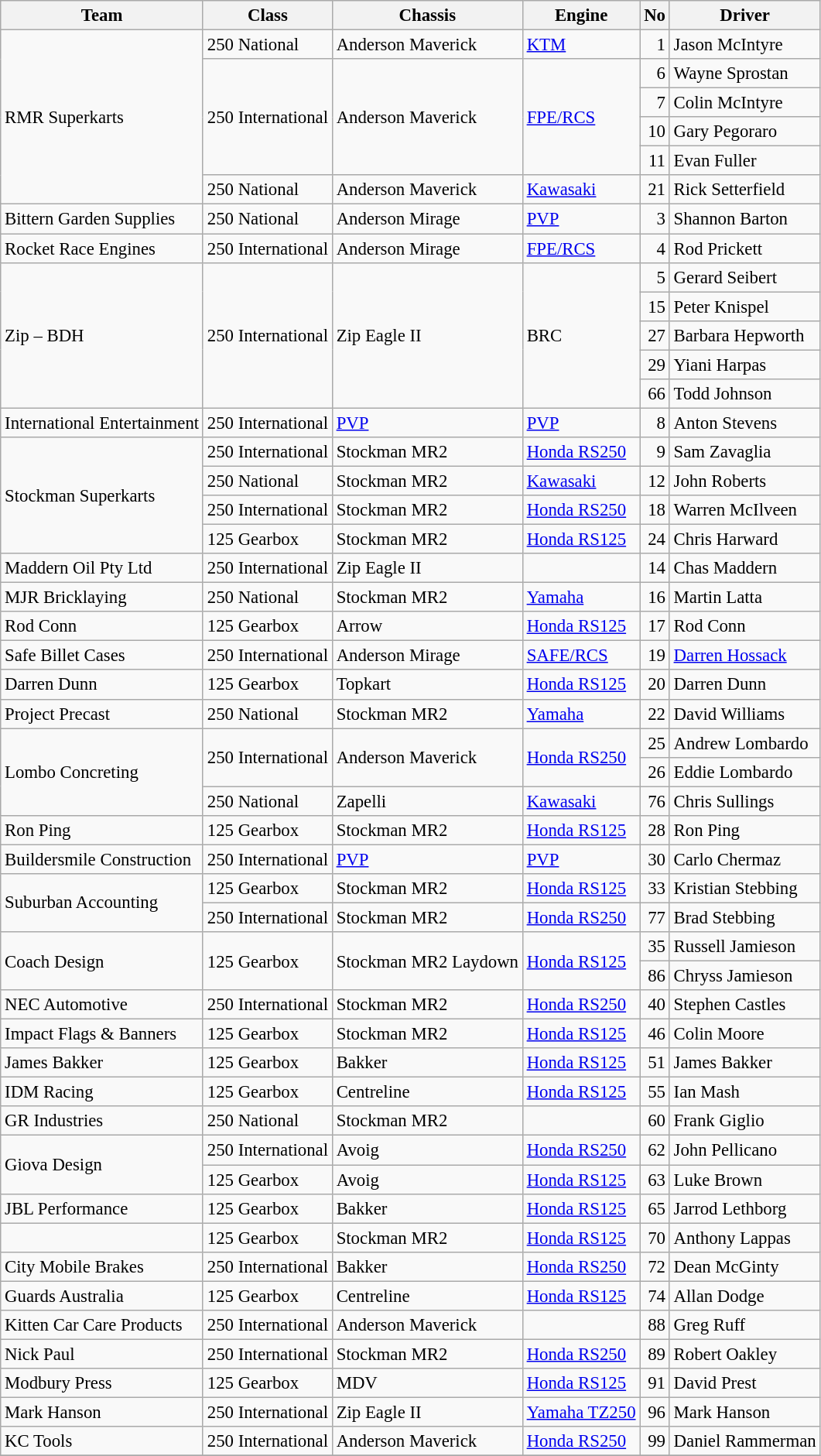<table class="wikitable" style="font-size: 95%;">
<tr>
<th>Team</th>
<th>Class</th>
<th>Chassis</th>
<th>Engine</th>
<th>No</th>
<th>Driver</th>
</tr>
<tr>
<td rowspan=6>RMR Superkarts</td>
<td>250 National</td>
<td>Anderson Maverick</td>
<td><a href='#'>KTM</a></td>
<td align="right">1</td>
<td> Jason McIntyre</td>
</tr>
<tr>
<td rowspan=4>250 International</td>
<td rowspan=4>Anderson Maverick</td>
<td rowspan=4><a href='#'>FPE/RCS</a></td>
<td align="right">6</td>
<td> Wayne Sprostan</td>
</tr>
<tr>
<td align="right">7</td>
<td> Colin McIntyre</td>
</tr>
<tr>
<td align="right">10</td>
<td> Gary Pegoraro</td>
</tr>
<tr>
<td align="right">11</td>
<td> Evan Fuller</td>
</tr>
<tr>
<td>250 National</td>
<td>Anderson Maverick</td>
<td><a href='#'>Kawasaki</a></td>
<td align="right">21</td>
<td> Rick Setterfield</td>
</tr>
<tr>
<td>Bittern Garden Supplies</td>
<td>250 National</td>
<td>Anderson Mirage</td>
<td><a href='#'>PVP</a></td>
<td align="right">3</td>
<td> Shannon Barton</td>
</tr>
<tr>
<td>Rocket Race Engines</td>
<td>250 International</td>
<td>Anderson Mirage</td>
<td><a href='#'>FPE/RCS</a></td>
<td align="right">4</td>
<td> Rod Prickett</td>
</tr>
<tr>
<td rowspan=5>Zip – BDH</td>
<td rowspan=5>250 International</td>
<td rowspan=5>Zip Eagle II</td>
<td rowspan=5>BRC</td>
<td align="right">5</td>
<td> Gerard Seibert</td>
</tr>
<tr>
<td align="right">15</td>
<td> Peter Knispel</td>
</tr>
<tr>
<td align="right">27</td>
<td> Barbara Hepworth</td>
</tr>
<tr>
<td align="right">29</td>
<td> Yiani Harpas</td>
</tr>
<tr>
<td align="right">66</td>
<td> Todd Johnson</td>
</tr>
<tr>
<td>International Entertainment</td>
<td>250 International</td>
<td><a href='#'>PVP</a></td>
<td><a href='#'>PVP</a></td>
<td align="right">8</td>
<td> Anton Stevens</td>
</tr>
<tr>
<td rowspan=4>Stockman Superkarts</td>
<td>250 International</td>
<td>Stockman MR2</td>
<td><a href='#'>Honda RS250</a></td>
<td align="right">9</td>
<td> Sam Zavaglia</td>
</tr>
<tr>
<td>250 National</td>
<td>Stockman MR2</td>
<td><a href='#'>Kawasaki</a></td>
<td align="right">12</td>
<td> John Roberts</td>
</tr>
<tr>
<td>250 International</td>
<td>Stockman MR2</td>
<td><a href='#'>Honda RS250</a></td>
<td align="right">18</td>
<td> Warren McIlveen</td>
</tr>
<tr>
<td>125 Gearbox</td>
<td>Stockman MR2</td>
<td><a href='#'>Honda RS125</a></td>
<td align="right">24</td>
<td> Chris Harward</td>
</tr>
<tr>
<td>Maddern Oil Pty Ltd</td>
<td>250 International</td>
<td>Zip Eagle II</td>
<td></td>
<td align="right">14</td>
<td> Chas Maddern</td>
</tr>
<tr>
<td>MJR Bricklaying</td>
<td>250 National</td>
<td>Stockman MR2</td>
<td><a href='#'>Yamaha</a></td>
<td align="right">16</td>
<td> Martin Latta</td>
</tr>
<tr>
<td>Rod Conn</td>
<td>125 Gearbox</td>
<td>Arrow</td>
<td><a href='#'>Honda RS125</a></td>
<td align="right">17</td>
<td> Rod Conn</td>
</tr>
<tr>
<td>Safe Billet Cases</td>
<td>250 International</td>
<td>Anderson Mirage</td>
<td><a href='#'>SAFE/RCS</a></td>
<td align="right">19</td>
<td> <a href='#'>Darren Hossack</a></td>
</tr>
<tr>
<td>Darren Dunn</td>
<td>125 Gearbox</td>
<td>Topkart</td>
<td><a href='#'>Honda RS125</a></td>
<td align="right">20</td>
<td> Darren Dunn</td>
</tr>
<tr>
<td>Project Precast</td>
<td>250 National</td>
<td>Stockman MR2</td>
<td><a href='#'>Yamaha</a></td>
<td align="right">22</td>
<td> David Williams</td>
</tr>
<tr>
<td rowspan=3>Lombo Concreting</td>
<td rowspan=2>250 International</td>
<td rowspan=2>Anderson Maverick</td>
<td rowspan=2><a href='#'>Honda RS250</a></td>
<td align="right">25</td>
<td> Andrew Lombardo</td>
</tr>
<tr>
<td align="right">26</td>
<td> Eddie Lombardo</td>
</tr>
<tr>
<td>250 National</td>
<td>Zapelli</td>
<td><a href='#'>Kawasaki</a></td>
<td align="right">76</td>
<td> Chris Sullings</td>
</tr>
<tr>
<td>Ron Ping</td>
<td>125 Gearbox</td>
<td>Stockman MR2</td>
<td><a href='#'>Honda RS125</a></td>
<td align="right">28</td>
<td> Ron Ping</td>
</tr>
<tr>
<td>Buildersmile Construction</td>
<td>250 International</td>
<td><a href='#'>PVP</a></td>
<td><a href='#'>PVP</a></td>
<td align="right">30</td>
<td> Carlo Chermaz</td>
</tr>
<tr>
<td rowspan=2>Suburban Accounting</td>
<td>125 Gearbox</td>
<td>Stockman MR2</td>
<td><a href='#'>Honda RS125</a></td>
<td align="right">33</td>
<td> Kristian Stebbing</td>
</tr>
<tr>
<td>250 International</td>
<td>Stockman MR2</td>
<td><a href='#'>Honda RS250</a></td>
<td align="right">77</td>
<td> Brad Stebbing</td>
</tr>
<tr>
<td rowspan=2>Coach Design</td>
<td rowspan=2>125 Gearbox</td>
<td rowspan=2>Stockman MR2 Laydown</td>
<td rowspan=2><a href='#'>Honda RS125</a></td>
<td align="right">35</td>
<td> Russell Jamieson</td>
</tr>
<tr>
<td align="right">86</td>
<td> Chryss Jamieson</td>
</tr>
<tr>
<td>NEC Automotive</td>
<td>250 International</td>
<td>Stockman MR2</td>
<td><a href='#'>Honda RS250</a></td>
<td align="right">40</td>
<td> Stephen Castles</td>
</tr>
<tr>
<td>Impact Flags & Banners</td>
<td>125 Gearbox</td>
<td>Stockman MR2</td>
<td><a href='#'>Honda RS125</a></td>
<td align="right">46</td>
<td> Colin Moore</td>
</tr>
<tr>
<td>James Bakker</td>
<td>125 Gearbox</td>
<td>Bakker</td>
<td><a href='#'>Honda RS125</a></td>
<td align="right">51</td>
<td> James Bakker</td>
</tr>
<tr>
<td>IDM Racing</td>
<td>125 Gearbox</td>
<td>Centreline</td>
<td><a href='#'>Honda RS125</a></td>
<td align="right">55</td>
<td> Ian Mash</td>
</tr>
<tr>
<td>GR Industries</td>
<td>250 National</td>
<td>Stockman MR2</td>
<td></td>
<td align="right">60</td>
<td> Frank Giglio</td>
</tr>
<tr>
<td rowspan=2>Giova Design</td>
<td>250 International</td>
<td>Avoig</td>
<td><a href='#'>Honda RS250</a></td>
<td align="right">62</td>
<td> John Pellicano</td>
</tr>
<tr>
<td>125 Gearbox</td>
<td>Avoig</td>
<td><a href='#'>Honda RS125</a></td>
<td align="right">63</td>
<td> Luke Brown</td>
</tr>
<tr>
<td>JBL Performance</td>
<td>125 Gearbox</td>
<td>Bakker</td>
<td><a href='#'>Honda RS125</a></td>
<td align="right">65</td>
<td> Jarrod Lethborg</td>
</tr>
<tr>
<td></td>
<td>125 Gearbox</td>
<td>Stockman MR2</td>
<td><a href='#'>Honda RS125</a></td>
<td align="right">70</td>
<td> Anthony Lappas</td>
</tr>
<tr>
<td>City Mobile Brakes</td>
<td>250 International</td>
<td>Bakker</td>
<td><a href='#'>Honda RS250</a></td>
<td align="right">72</td>
<td> Dean McGinty</td>
</tr>
<tr>
<td>Guards Australia</td>
<td>125 Gearbox</td>
<td>Centreline</td>
<td><a href='#'>Honda RS125</a></td>
<td align="right">74</td>
<td> Allan Dodge</td>
</tr>
<tr>
<td>Kitten Car Care Products</td>
<td>250 International</td>
<td>Anderson Maverick</td>
<td></td>
<td align="right">88</td>
<td> Greg Ruff</td>
</tr>
<tr>
<td>Nick Paul</td>
<td>250 International</td>
<td>Stockman MR2</td>
<td><a href='#'>Honda RS250</a></td>
<td align="right">89</td>
<td> Robert Oakley</td>
</tr>
<tr>
<td>Modbury Press</td>
<td>125 Gearbox</td>
<td>MDV</td>
<td><a href='#'>Honda RS125</a></td>
<td align="right">91</td>
<td> David Prest</td>
</tr>
<tr>
<td>Mark Hanson</td>
<td>250 International</td>
<td>Zip Eagle II</td>
<td><a href='#'>Yamaha TZ250</a></td>
<td align="right">96</td>
<td> Mark Hanson</td>
</tr>
<tr>
<td>KC Tools</td>
<td>250 International</td>
<td>Anderson Maverick</td>
<td><a href='#'>Honda RS250</a></td>
<td align="right">99</td>
<td> Daniel Rammerman</td>
</tr>
<tr>
</tr>
</table>
